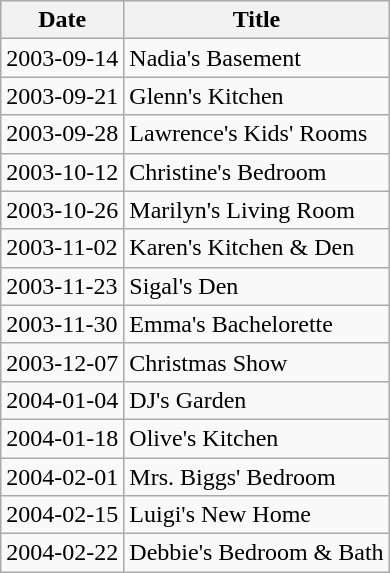<table class="wikitable">
<tr>
<th>Date</th>
<th>Title</th>
</tr>
<tr>
<td>2003-09-14</td>
<td>Nadia's Basement</td>
</tr>
<tr>
<td>2003-09-21</td>
<td>Glenn's Kitchen</td>
</tr>
<tr>
<td>2003-09-28</td>
<td>Lawrence's Kids' Rooms</td>
</tr>
<tr>
<td>2003-10-12</td>
<td>Christine's Bedroom</td>
</tr>
<tr>
<td>2003-10-26</td>
<td>Marilyn's Living Room</td>
</tr>
<tr>
<td>2003-11-02</td>
<td>Karen's Kitchen & Den</td>
</tr>
<tr>
<td>2003-11-23</td>
<td>Sigal's Den</td>
</tr>
<tr>
<td>2003-11-30</td>
<td>Emma's Bachelorette</td>
</tr>
<tr>
<td>2003-12-07</td>
<td>Christmas Show</td>
</tr>
<tr>
<td>2004-01-04</td>
<td>DJ's Garden</td>
</tr>
<tr>
<td>2004-01-18</td>
<td>Olive's Kitchen</td>
</tr>
<tr>
<td>2004-02-01</td>
<td>Mrs. Biggs' Bedroom</td>
</tr>
<tr>
<td>2004-02-15</td>
<td>Luigi's New Home</td>
</tr>
<tr>
<td>2004-02-22</td>
<td>Debbie's Bedroom & Bath</td>
</tr>
</table>
